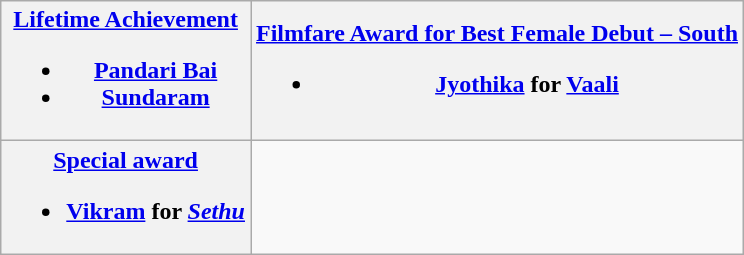<table class="wikitable">
<tr>
<th><a href='#'>Lifetime Achievement</a><br><ul><li><a href='#'>Pandari Bai</a></li><li><a href='#'>Sundaram</a></li></ul></th>
<th><a href='#'>Filmfare Award for Best Female Debut – South</a><br><ul><li><a href='#'>Jyothika</a> for <a href='#'>Vaali</a></li></ul></th>
</tr>
<tr>
<th><a href='#'>Special award</a><br><ul><li><a href='#'>Vikram</a> for <em><a href='#'>Sethu</a></em></li></ul></th>
</tr>
</table>
